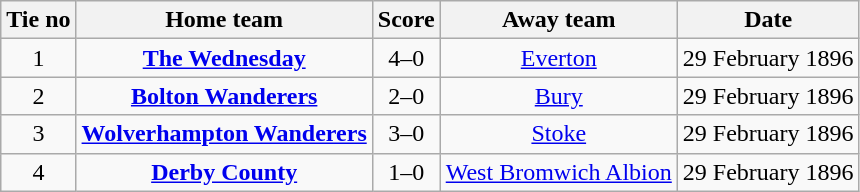<table class="wikitable" style="text-align: center">
<tr>
<th>Tie no</th>
<th>Home team</th>
<th>Score</th>
<th>Away team</th>
<th>Date</th>
</tr>
<tr>
<td>1</td>
<td><strong><a href='#'>The Wednesday</a></strong></td>
<td>4–0</td>
<td><a href='#'>Everton</a></td>
<td>29 February 1896</td>
</tr>
<tr>
<td>2</td>
<td><strong><a href='#'>Bolton Wanderers</a></strong></td>
<td>2–0</td>
<td><a href='#'>Bury</a></td>
<td>29 February 1896</td>
</tr>
<tr>
<td>3</td>
<td><strong><a href='#'>Wolverhampton Wanderers</a></strong></td>
<td>3–0</td>
<td><a href='#'>Stoke</a></td>
<td>29 February 1896</td>
</tr>
<tr>
<td>4</td>
<td><strong><a href='#'>Derby County</a></strong></td>
<td>1–0</td>
<td><a href='#'>West Bromwich Albion</a></td>
<td>29 February 1896</td>
</tr>
</table>
